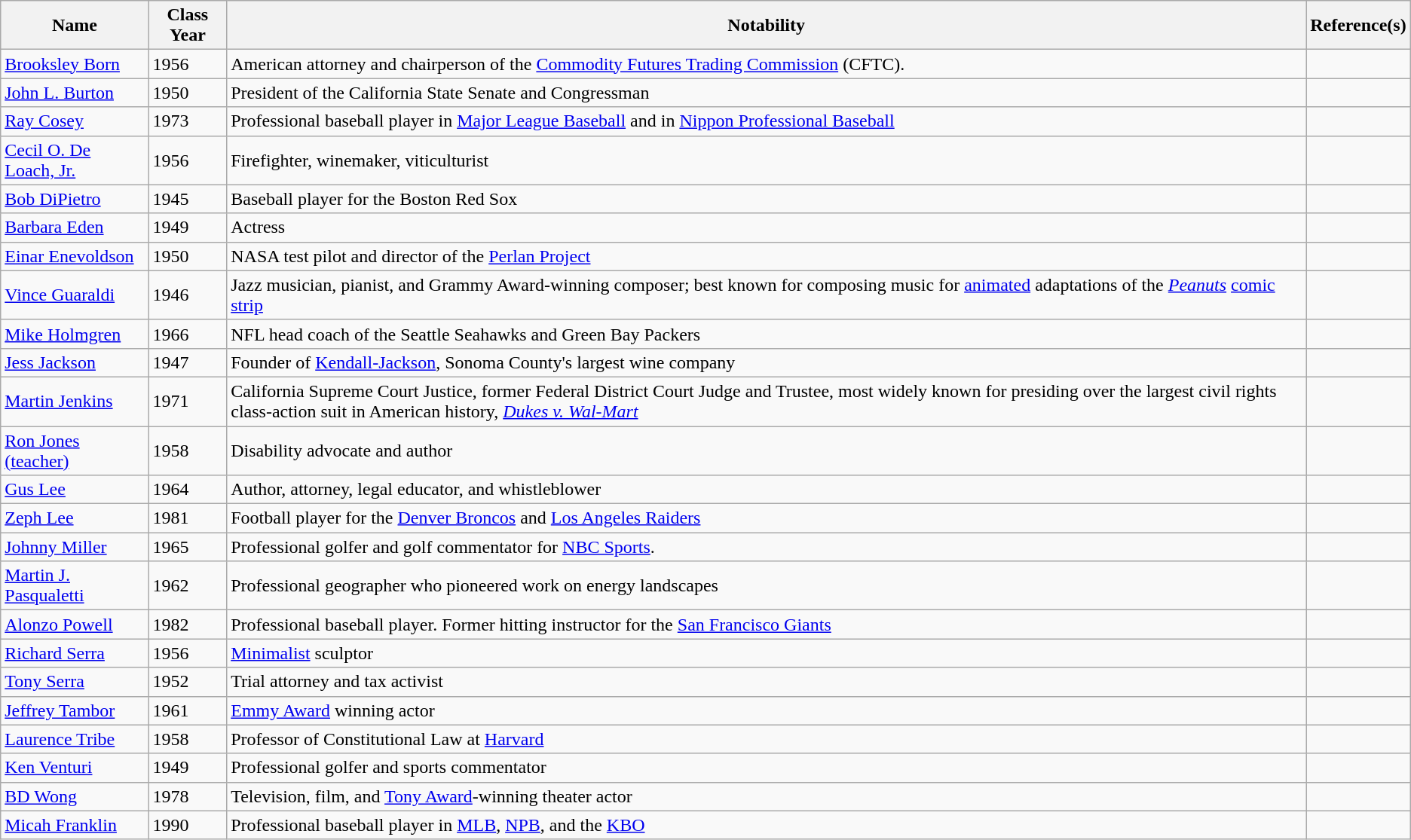<table class="wikitable sortable">
<tr>
<th>Name</th>
<th>Class Year</th>
<th>Notability</th>
<th class="unsortable">Reference(s)</th>
</tr>
<tr>
<td><a href='#'>Brooksley Born</a></td>
<td>1956</td>
<td>American attorney and chairperson of the <a href='#'>Commodity Futures Trading Commission</a> (CFTC).</td>
<td></td>
</tr>
<tr>
<td><a href='#'>John L. Burton</a></td>
<td>1950</td>
<td>President of the California State Senate and Congressman</td>
<td></td>
</tr>
<tr>
<td><a href='#'>Ray Cosey</a></td>
<td>1973</td>
<td>Professional baseball player in <a href='#'>Major League Baseball</a> and in <a href='#'>Nippon Professional Baseball</a></td>
<td></td>
</tr>
<tr>
<td><a href='#'>Cecil O. De Loach, Jr.</a></td>
<td>1956</td>
<td>Firefighter, winemaker, viticulturist</td>
<td></td>
</tr>
<tr>
<td><a href='#'>Bob DiPietro</a></td>
<td>1945</td>
<td>Baseball player for the Boston Red Sox</td>
<td></td>
</tr>
<tr>
<td><a href='#'>Barbara Eden</a></td>
<td>1949</td>
<td>Actress</td>
<td></td>
</tr>
<tr>
<td><a href='#'>Einar Enevoldson</a></td>
<td>1950</td>
<td>NASA test pilot and director of the <a href='#'>Perlan Project</a></td>
<td></td>
</tr>
<tr>
<td><a href='#'>Vince Guaraldi</a></td>
<td>1946</td>
<td>Jazz musician, pianist, and Grammy Award-winning composer; best known for composing music for <a href='#'>animated</a> adaptations of the <em><a href='#'>Peanuts</a></em> <a href='#'>comic strip</a></td>
<td></td>
</tr>
<tr>
<td><a href='#'>Mike Holmgren</a></td>
<td>1966</td>
<td>NFL head coach of the Seattle Seahawks and Green Bay Packers</td>
<td></td>
</tr>
<tr>
<td><a href='#'>Jess Jackson</a></td>
<td>1947</td>
<td>Founder of <a href='#'>Kendall-Jackson</a>, Sonoma County's largest wine company</td>
<td></td>
</tr>
<tr>
<td><a href='#'>Martin Jenkins</a></td>
<td>1971</td>
<td>California Supreme Court Justice, former Federal District Court Judge and Trustee, most widely known for presiding over the largest civil rights class-action suit in American history, <em><a href='#'>Dukes v. Wal-Mart</a></em></td>
<td></td>
</tr>
<tr>
<td><a href='#'>Ron Jones (teacher)</a></td>
<td>1958</td>
<td>Disability advocate and author</td>
<td></td>
</tr>
<tr>
<td><a href='#'>Gus Lee</a></td>
<td>1964</td>
<td>Author, attorney, legal educator, and whistleblower</td>
<td></td>
</tr>
<tr>
<td><a href='#'>Zeph Lee</a></td>
<td>1981</td>
<td>Football player for the <a href='#'>Denver Broncos</a> and <a href='#'>Los Angeles Raiders</a></td>
<td></td>
</tr>
<tr>
<td><a href='#'>Johnny Miller</a></td>
<td>1965</td>
<td>Professional golfer and golf commentator for <a href='#'>NBC Sports</a>.</td>
<td></td>
</tr>
<tr>
<td><a href='#'>Martin J. Pasqualetti</a></td>
<td>1962</td>
<td>Professional geographer who pioneered work on energy landscapes</td>
<td></td>
</tr>
<tr>
<td><a href='#'>Alonzo Powell</a></td>
<td>1982</td>
<td>Professional baseball player. Former hitting instructor for the <a href='#'>San Francisco Giants</a></td>
<td></td>
</tr>
<tr>
<td><a href='#'>Richard Serra</a></td>
<td>1956</td>
<td><a href='#'>Minimalist</a> sculptor</td>
<td></td>
</tr>
<tr>
<td><a href='#'>Tony Serra</a></td>
<td>1952</td>
<td>Trial attorney and tax activist</td>
<td></td>
</tr>
<tr>
<td><a href='#'>Jeffrey Tambor</a></td>
<td>1961</td>
<td><a href='#'>Emmy Award</a> winning actor</td>
<td></td>
</tr>
<tr>
<td><a href='#'>Laurence Tribe</a></td>
<td>1958</td>
<td>Professor of Constitutional Law at <a href='#'>Harvard</a></td>
<td></td>
</tr>
<tr>
<td><a href='#'>Ken Venturi</a></td>
<td>1949</td>
<td>Professional golfer and sports commentator</td>
<td></td>
</tr>
<tr>
<td><a href='#'>BD Wong</a></td>
<td>1978</td>
<td>Television, film, and <a href='#'>Tony Award</a>-winning theater actor</td>
<td></td>
</tr>
<tr>
<td><a href='#'>Micah Franklin</a></td>
<td>1990</td>
<td>Professional baseball player in <a href='#'>MLB</a>, <a href='#'>NPB</a>, and the <a href='#'>KBO</a></td>
<td></td>
</tr>
</table>
